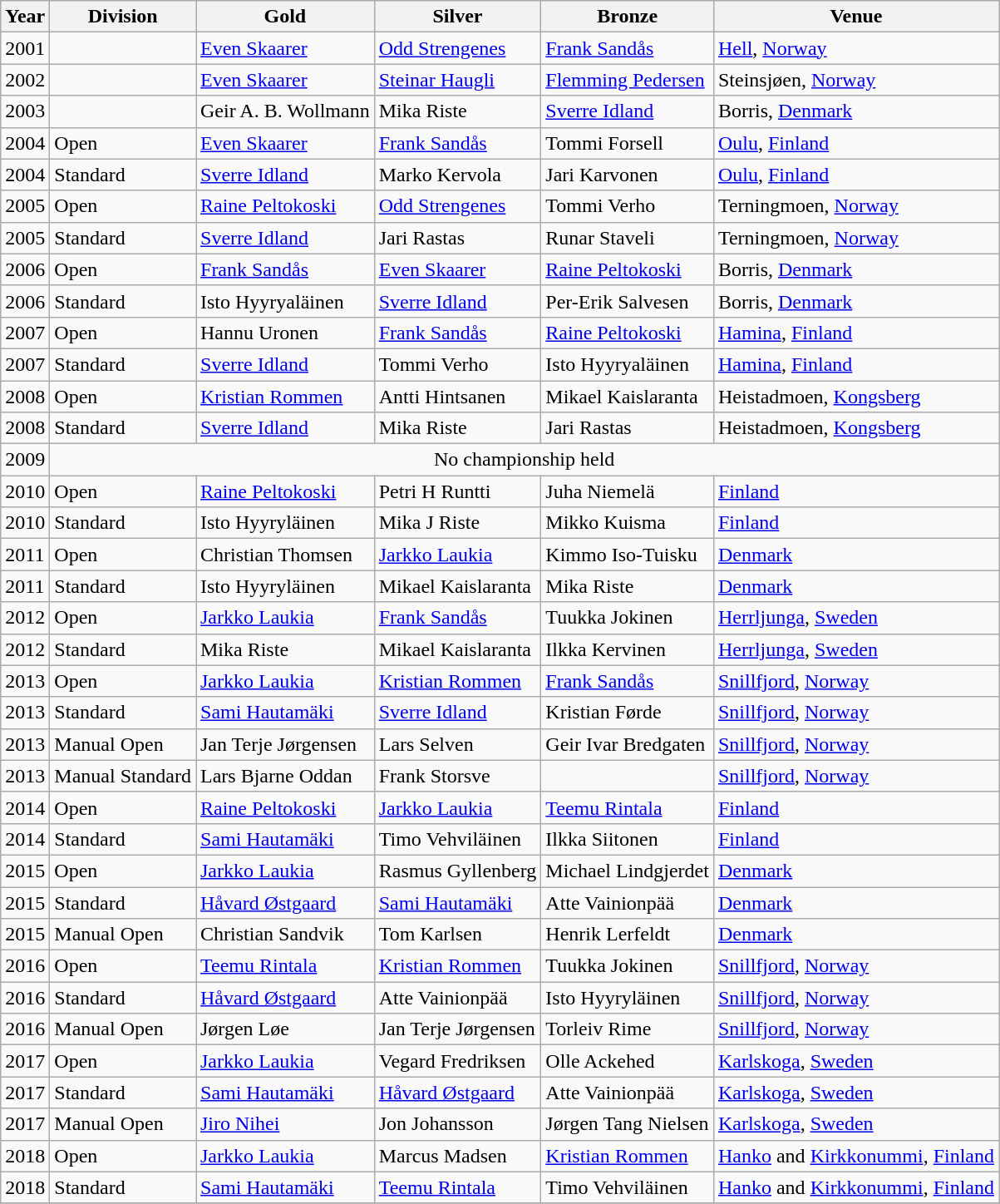<table class="wikitable sortable" style="text-align: left;">
<tr>
<th>Year</th>
<th>Division</th>
<th> Gold</th>
<th> Silver</th>
<th> Bronze</th>
<th>Venue</th>
</tr>
<tr>
<td>2001</td>
<td></td>
<td> <a href='#'>Even Skaarer</a></td>
<td> <a href='#'>Odd Strengenes</a></td>
<td> <a href='#'>Frank Sandås</a></td>
<td><a href='#'>Hell</a>, <a href='#'>Norway</a></td>
</tr>
<tr>
<td>2002</td>
<td></td>
<td> <a href='#'>Even Skaarer</a></td>
<td> <a href='#'>Steinar Haugli</a></td>
<td> <a href='#'>Flemming Pedersen</a></td>
<td>Steinsjøen, <a href='#'>Norway</a></td>
</tr>
<tr>
<td>2003</td>
<td></td>
<td> Geir A. B. Wollmann</td>
<td> Mika Riste</td>
<td> <a href='#'>Sverre Idland</a></td>
<td>Borris, <a href='#'>Denmark</a></td>
</tr>
<tr>
<td>2004</td>
<td>Open</td>
<td> <a href='#'>Even Skaarer</a></td>
<td> <a href='#'>Frank Sandås</a></td>
<td> Tommi Forsell</td>
<td><a href='#'>Oulu</a>, <a href='#'>Finland</a></td>
</tr>
<tr>
<td>2004</td>
<td>Standard</td>
<td> <a href='#'>Sverre Idland</a></td>
<td> Marko Kervola</td>
<td> Jari Karvonen</td>
<td><a href='#'>Oulu</a>, <a href='#'>Finland</a></td>
</tr>
<tr>
<td>2005</td>
<td>Open</td>
<td> <a href='#'>Raine Peltokoski</a></td>
<td> <a href='#'>Odd Strengenes</a></td>
<td> Tommi Verho</td>
<td>Terningmoen, <a href='#'>Norway</a></td>
</tr>
<tr>
<td>2005</td>
<td>Standard</td>
<td> <a href='#'>Sverre Idland</a></td>
<td> Jari Rastas</td>
<td> Runar Staveli</td>
<td>Terningmoen, <a href='#'>Norway</a></td>
</tr>
<tr>
<td>2006</td>
<td>Open</td>
<td> <a href='#'>Frank Sandås</a></td>
<td> <a href='#'>Even Skaarer</a></td>
<td> <a href='#'>Raine Peltokoski</a></td>
<td>Borris, <a href='#'>Denmark</a></td>
</tr>
<tr>
<td>2006</td>
<td>Standard</td>
<td> Isto Hyyryaläinen</td>
<td> <a href='#'>Sverre Idland</a></td>
<td> Per-Erik Salvesen</td>
<td>Borris, <a href='#'>Denmark</a></td>
</tr>
<tr>
<td>2007</td>
<td>Open</td>
<td> Hannu Uronen</td>
<td> <a href='#'>Frank Sandås</a></td>
<td> <a href='#'>Raine Peltokoski</a></td>
<td><a href='#'>Hamina</a>, <a href='#'>Finland</a></td>
</tr>
<tr>
<td>2007</td>
<td>Standard</td>
<td> <a href='#'>Sverre Idland</a></td>
<td> Tommi Verho</td>
<td> Isto Hyyryaläinen</td>
<td><a href='#'>Hamina</a>, <a href='#'>Finland</a></td>
</tr>
<tr>
<td>2008</td>
<td>Open</td>
<td> <a href='#'>Kristian Rommen</a></td>
<td> Antti Hintsanen</td>
<td> Mikael Kaislaranta</td>
<td>Heistadmoen, <a href='#'>Kongsberg</a></td>
</tr>
<tr>
<td>2008</td>
<td>Standard</td>
<td> <a href='#'>Sverre Idland</a></td>
<td> Mika Riste</td>
<td> Jari Rastas</td>
<td>Heistadmoen, <a href='#'>Kongsberg</a></td>
</tr>
<tr>
<td>2009</td>
<td colspan="5" style="text-align:center">No championship held</td>
</tr>
<tr>
<td>2010</td>
<td>Open</td>
<td> <a href='#'>Raine Peltokoski</a></td>
<td> Petri H Runtti</td>
<td> Juha Niemelä</td>
<td><a href='#'>Finland</a></td>
</tr>
<tr>
<td>2010</td>
<td>Standard</td>
<td> Isto Hyyryläinen</td>
<td> Mika J Riste</td>
<td> Mikko Kuisma</td>
<td><a href='#'>Finland</a></td>
</tr>
<tr>
<td>2011</td>
<td>Open</td>
<td> Christian Thomsen</td>
<td> <a href='#'>Jarkko Laukia</a></td>
<td> Kimmo Iso-Tuisku</td>
<td><a href='#'>Denmark</a></td>
</tr>
<tr>
<td>2011</td>
<td>Standard</td>
<td> Isto Hyyryläinen</td>
<td> Mikael Kaislaranta</td>
<td> Mika Riste</td>
<td><a href='#'>Denmark</a></td>
</tr>
<tr>
<td>2012</td>
<td>Open</td>
<td> <a href='#'>Jarkko Laukia</a></td>
<td> <a href='#'>Frank Sandås</a></td>
<td> Tuukka Jokinen</td>
<td><a href='#'>Herrljunga</a>, <a href='#'>Sweden</a></td>
</tr>
<tr>
<td>2012</td>
<td>Standard</td>
<td> Mika Riste</td>
<td> Mikael Kaislaranta</td>
<td> Ilkka Kervinen</td>
<td><a href='#'>Herrljunga</a>, <a href='#'>Sweden</a></td>
</tr>
<tr>
<td>2013</td>
<td>Open</td>
<td> <a href='#'>Jarkko Laukia</a></td>
<td> <a href='#'>Kristian Rommen</a></td>
<td> <a href='#'>Frank Sandås</a></td>
<td><a href='#'>Snillfjord</a>, <a href='#'>Norway</a></td>
</tr>
<tr>
<td>2013</td>
<td>Standard</td>
<td> <a href='#'>Sami Hautamäki</a></td>
<td> <a href='#'>Sverre Idland</a></td>
<td> Kristian Førde</td>
<td><a href='#'>Snillfjord</a>, <a href='#'>Norway</a></td>
</tr>
<tr>
<td>2013</td>
<td>Manual Open</td>
<td> Jan Terje Jørgensen</td>
<td> Lars Selven</td>
<td> Geir Ivar Bredgaten</td>
<td><a href='#'>Snillfjord</a>, <a href='#'>Norway</a></td>
</tr>
<tr>
<td>2013</td>
<td>Manual Standard</td>
<td> Lars Bjarne Oddan</td>
<td> Frank Storsve</td>
<td></td>
<td><a href='#'>Snillfjord</a>, <a href='#'>Norway</a></td>
</tr>
<tr>
<td>2014</td>
<td>Open</td>
<td> <a href='#'>Raine Peltokoski</a></td>
<td> <a href='#'>Jarkko Laukia</a></td>
<td> <a href='#'>Teemu Rintala</a></td>
<td><a href='#'>Finland</a></td>
</tr>
<tr>
<td>2014</td>
<td>Standard</td>
<td> <a href='#'>Sami Hautamäki</a></td>
<td> Timo Vehviläinen</td>
<td> Ilkka Siitonen</td>
<td><a href='#'>Finland</a></td>
</tr>
<tr>
<td>2015</td>
<td>Open</td>
<td> <a href='#'>Jarkko Laukia</a></td>
<td> Rasmus Gyllenberg</td>
<td> Michael Lindgjerdet</td>
<td><a href='#'>Denmark</a></td>
</tr>
<tr>
<td>2015</td>
<td>Standard</td>
<td> <a href='#'>Håvard Østgaard</a></td>
<td> <a href='#'>Sami Hautamäki</a></td>
<td> Atte Vainionpää</td>
<td><a href='#'>Denmark</a></td>
</tr>
<tr>
<td>2015</td>
<td>Manual Open</td>
<td> Christian Sandvik</td>
<td> Tom Karlsen</td>
<td> Henrik Lerfeldt</td>
<td><a href='#'>Denmark</a></td>
</tr>
<tr>
<td>2016</td>
<td>Open</td>
<td> <a href='#'>Teemu Rintala</a></td>
<td> <a href='#'>Kristian Rommen</a></td>
<td> Tuukka Jokinen</td>
<td><a href='#'>Snillfjord</a>, <a href='#'>Norway</a></td>
</tr>
<tr>
<td>2016</td>
<td>Standard</td>
<td> <a href='#'>Håvard Østgaard</a></td>
<td> Atte Vainionpää</td>
<td> Isto Hyyryläinen</td>
<td><a href='#'>Snillfjord</a>, <a href='#'>Norway</a></td>
</tr>
<tr>
<td>2016</td>
<td>Manual Open</td>
<td> Jørgen Løe</td>
<td> Jan Terje Jørgensen</td>
<td> Torleiv Rime</td>
<td><a href='#'>Snillfjord</a>, <a href='#'>Norway</a></td>
</tr>
<tr>
<td>2017</td>
<td>Open</td>
<td> <a href='#'>Jarkko Laukia</a></td>
<td> Vegard Fredriksen</td>
<td> Olle Ackehed</td>
<td><a href='#'>Karlskoga</a>, <a href='#'>Sweden</a></td>
</tr>
<tr>
<td>2017</td>
<td>Standard</td>
<td> <a href='#'>Sami Hautamäki</a></td>
<td> <a href='#'>Håvard Østgaard</a></td>
<td> Atte Vainionpää</td>
<td><a href='#'>Karlskoga</a>, <a href='#'>Sweden</a></td>
</tr>
<tr>
<td>2017</td>
<td>Manual Open</td>
<td> <a href='#'>Jiro Nihei</a></td>
<td> Jon Johansson</td>
<td> Jørgen Tang Nielsen</td>
<td><a href='#'>Karlskoga</a>, <a href='#'>Sweden</a></td>
</tr>
<tr>
<td>2018</td>
<td>Open</td>
<td> <a href='#'>Jarkko Laukia</a></td>
<td> Marcus Madsen</td>
<td> <a href='#'>Kristian Rommen</a></td>
<td><a href='#'>Hanko</a> and <a href='#'>Kirkkonummi</a>, <a href='#'>Finland</a></td>
</tr>
<tr>
<td>2018</td>
<td>Standard</td>
<td> <a href='#'>Sami Hautamäki</a></td>
<td> <a href='#'>Teemu Rintala</a></td>
<td> Timo Vehviläinen</td>
<td><a href='#'>Hanko</a> and <a href='#'>Kirkkonummi</a>, <a href='#'>Finland</a></td>
</tr>
<tr>
</tr>
</table>
